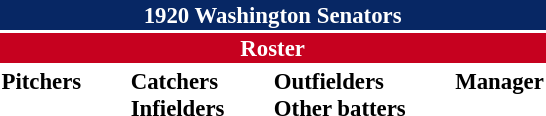<table class="toccolours" style="font-size: 95%;">
<tr>
<th colspan="10" style="background-color: #072764; color: white; text-align: center;">1920 Washington Senators</th>
</tr>
<tr>
<td colspan="10" style="background-color: #c6011f; color: white; text-align: center;"><strong>Roster</strong></td>
</tr>
<tr>
<td valign="top"><strong>Pitchers</strong><br>














</td>
<td width="25px"></td>
<td valign="top"><strong>Catchers</strong><br>

<strong>Infielders</strong>













</td>
<td width="25px"></td>
<td valign="top"><strong>Outfielders</strong><br>





<strong>Other batters</strong>

</td>
<td width="25px"></td>
<td valign="top"><strong>Manager</strong><br></td>
</tr>
</table>
